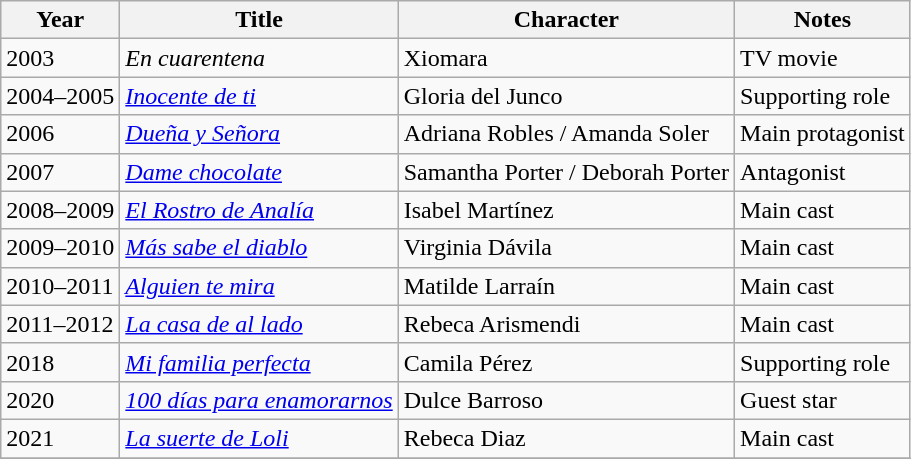<table class="wikitable">
<tr>
<th>Year</th>
<th>Title</th>
<th>Character</th>
<th>Notes</th>
</tr>
<tr>
<td>2003</td>
<td><em>En cuarentena </em></td>
<td>Xiomara</td>
<td>TV movie</td>
</tr>
<tr>
<td>2004–2005</td>
<td><em><a href='#'>Inocente de ti</a></em></td>
<td>Gloria del Junco</td>
<td>Supporting role</td>
</tr>
<tr>
<td>2006</td>
<td><em><a href='#'>Dueña y Señora</a></em></td>
<td>Adriana Robles / Amanda Soler</td>
<td>Main protagonist</td>
</tr>
<tr>
<td>2007</td>
<td><em><a href='#'>Dame chocolate</a></em></td>
<td>Samantha Porter / Deborah Porter</td>
<td>Antagonist</td>
</tr>
<tr>
<td>2008–2009</td>
<td><em><a href='#'>El Rostro de Analía</a></em></td>
<td>Isabel Martínez</td>
<td>Main cast</td>
</tr>
<tr>
<td>2009–2010</td>
<td><em><a href='#'>Más sabe el diablo</a></em></td>
<td>Virginia Dávila</td>
<td>Main cast</td>
</tr>
<tr>
<td>2010–2011</td>
<td><em><a href='#'>Alguien te mira</a></em></td>
<td>Matilde Larraín</td>
<td>Main cast</td>
</tr>
<tr>
<td>2011–2012</td>
<td><em><a href='#'>La casa de al lado</a></em></td>
<td>Rebeca Arismendi</td>
<td>Main cast </td>
</tr>
<tr>
<td>2018</td>
<td><em><a href='#'>Mi familia perfecta</a></em></td>
<td>Camila Pérez</td>
<td>Supporting role</td>
</tr>
<tr>
<td>2020</td>
<td><em><a href='#'>100 días para enamorarnos</a></em></td>
<td>Dulce Barroso</td>
<td>Guest star</td>
</tr>
<tr>
<td>2021</td>
<td><em><a href='#'>La suerte de Loli</a></em></td>
<td>Rebeca Diaz</td>
<td>Main cast</td>
</tr>
<tr>
</tr>
</table>
